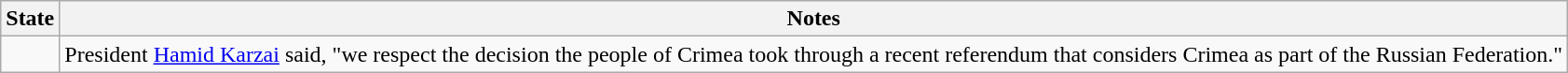<table class="wikitable">
<tr>
<th>State</th>
<th>Notes</th>
</tr>
<tr>
<td></td>
<td>President <a href='#'>Hamid Karzai</a> said, "we respect the decision the people of Crimea took through a recent referendum that considers Crimea as part of the Russian Federation."</td>
</tr>
</table>
